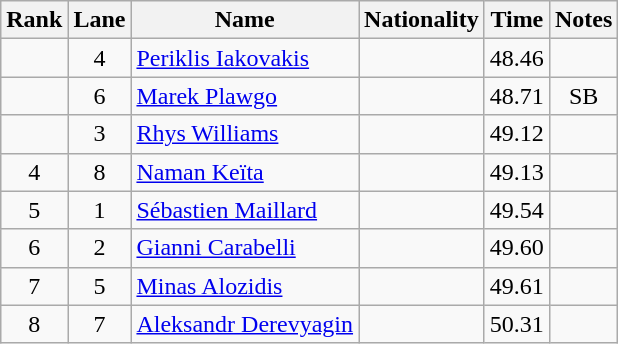<table class="wikitable sortable" style="text-align:center">
<tr>
<th>Rank</th>
<th>Lane</th>
<th>Name</th>
<th>Nationality</th>
<th>Time</th>
<th>Notes</th>
</tr>
<tr>
<td></td>
<td>4</td>
<td align="left"><a href='#'>Periklis Iakovakis</a></td>
<td align=left></td>
<td>48.46</td>
<td></td>
</tr>
<tr>
<td></td>
<td>6</td>
<td align="left"><a href='#'>Marek Plawgo</a></td>
<td align=left></td>
<td>48.71</td>
<td>SB</td>
</tr>
<tr>
<td></td>
<td>3</td>
<td align="left"><a href='#'>Rhys Williams</a></td>
<td align=left></td>
<td>49.12</td>
<td></td>
</tr>
<tr>
<td>4</td>
<td>8</td>
<td align="left"><a href='#'>Naman Keïta</a></td>
<td align=left></td>
<td>49.13</td>
<td></td>
</tr>
<tr>
<td>5</td>
<td>1</td>
<td align="left"><a href='#'>Sébastien Maillard</a></td>
<td align=left></td>
<td>49.54</td>
<td></td>
</tr>
<tr>
<td>6</td>
<td>2</td>
<td align="left"><a href='#'>Gianni Carabelli</a></td>
<td align=left></td>
<td>49.60</td>
<td></td>
</tr>
<tr>
<td>7</td>
<td>5</td>
<td align="left"><a href='#'>Minas Alozidis</a></td>
<td align=left></td>
<td>49.61</td>
<td></td>
</tr>
<tr>
<td>8</td>
<td>7</td>
<td align="left"><a href='#'>Aleksandr Derevyagin</a></td>
<td align=left></td>
<td>50.31</td>
<td></td>
</tr>
</table>
